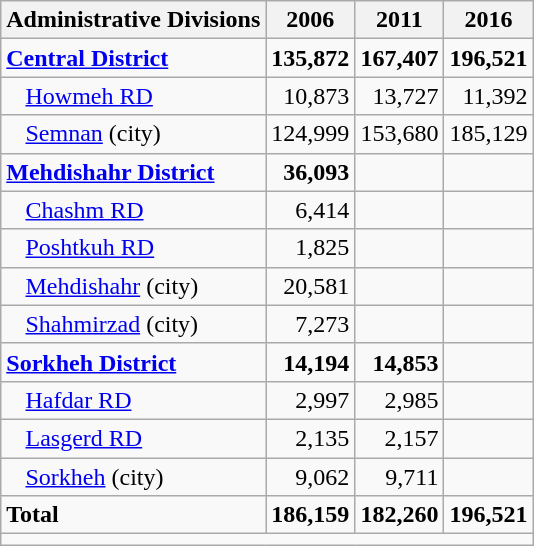<table class="wikitable">
<tr>
<th>Administrative Divisions</th>
<th>2006</th>
<th>2011</th>
<th>2016</th>
</tr>
<tr>
<td><strong><a href='#'>Central District</a></strong></td>
<td style="text-align: right;"><strong>135,872</strong></td>
<td style="text-align: right;"><strong>167,407</strong></td>
<td style="text-align: right;"><strong>196,521</strong></td>
</tr>
<tr>
<td style="padding-left: 1em;"><a href='#'>Howmeh RD</a></td>
<td style="text-align: right;">10,873</td>
<td style="text-align: right;">13,727</td>
<td style="text-align: right;">11,392</td>
</tr>
<tr>
<td style="padding-left: 1em;"><a href='#'>Semnan</a> (city)</td>
<td style="text-align: right;">124,999</td>
<td style="text-align: right;">153,680</td>
<td style="text-align: right;">185,129</td>
</tr>
<tr>
<td><strong><a href='#'>Mehdishahr District</a></strong></td>
<td style="text-align: right;"><strong>36,093</strong></td>
<td style="text-align: right;"></td>
<td style="text-align: right;"></td>
</tr>
<tr>
<td style="padding-left: 1em;"><a href='#'>Chashm RD</a></td>
<td style="text-align: right;">6,414</td>
<td style="text-align: right;"></td>
<td style="text-align: right;"></td>
</tr>
<tr>
<td style="padding-left: 1em;"><a href='#'>Poshtkuh RD</a></td>
<td style="text-align: right;">1,825</td>
<td style="text-align: right;"></td>
<td style="text-align: right;"></td>
</tr>
<tr>
<td style="padding-left: 1em;"><a href='#'>Mehdishahr</a> (city)</td>
<td style="text-align: right;">20,581</td>
<td style="text-align: right;"></td>
<td style="text-align: right;"></td>
</tr>
<tr>
<td style="padding-left: 1em;"><a href='#'>Shahmirzad</a> (city)</td>
<td style="text-align: right;">7,273</td>
<td style="text-align: right;"></td>
<td style="text-align: right;"></td>
</tr>
<tr>
<td><strong><a href='#'>Sorkheh District</a></strong></td>
<td style="text-align: right;"><strong>14,194</strong></td>
<td style="text-align: right;"><strong>14,853</strong></td>
<td style="text-align: right;"></td>
</tr>
<tr>
<td style="padding-left: 1em;"><a href='#'>Hafdar RD</a></td>
<td style="text-align: right;">2,997</td>
<td style="text-align: right;">2,985</td>
<td style="text-align: right;"></td>
</tr>
<tr>
<td style="padding-left: 1em;"><a href='#'>Lasgerd RD</a></td>
<td style="text-align: right;">2,135</td>
<td style="text-align: right;">2,157</td>
<td style="text-align: right;"></td>
</tr>
<tr>
<td style="padding-left: 1em;"><a href='#'>Sorkheh</a> (city)</td>
<td style="text-align: right;">9,062</td>
<td style="text-align: right;">9,711</td>
<td style="text-align: right;"></td>
</tr>
<tr>
<td><strong>Total</strong></td>
<td style="text-align: right;"><strong>186,159</strong></td>
<td style="text-align: right;"><strong>182,260</strong></td>
<td style="text-align: right;"><strong>196,521</strong></td>
</tr>
<tr>
<td colspan=4></td>
</tr>
</table>
